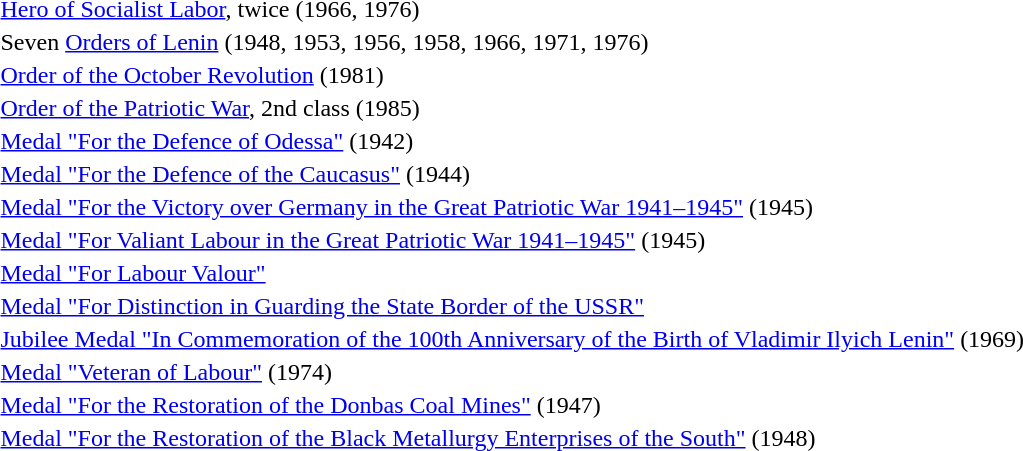<table>
<tr>
<td></td>
<td><a href='#'>Hero of Socialist Labor</a>, twice (1966, 1976)</td>
</tr>
<tr>
<td></td>
<td>Seven <a href='#'>Orders of Lenin</a> (1948, 1953, 1956, 1958, 1966, 1971, 1976)</td>
</tr>
<tr>
<td></td>
<td><a href='#'>Order of the October Revolution</a> (1981)</td>
</tr>
<tr>
<td></td>
<td><a href='#'>Order of the Patriotic War</a>, 2nd class (1985)</td>
</tr>
<tr>
<td></td>
<td><a href='#'>Medal "For the Defence of Odessa"</a> (1942)</td>
</tr>
<tr>
<td></td>
<td><a href='#'>Medal "For the Defence of the Caucasus"</a> (1944)</td>
</tr>
<tr>
<td></td>
<td><a href='#'>Medal "For the Victory over Germany in the Great Patriotic War 1941–1945"</a> (1945)</td>
</tr>
<tr>
<td></td>
<td><a href='#'>Medal "For Valiant Labour in the Great Patriotic War 1941–1945"</a> (1945)</td>
</tr>
<tr>
<td></td>
<td><a href='#'>Medal "For Labour Valour"</a></td>
</tr>
<tr>
<td></td>
<td><a href='#'>Medal "For Distinction in Guarding the State Border of the USSR"</a></td>
</tr>
<tr>
<td></td>
<td><a href='#'>Jubilee Medal "In Commemoration of the 100th Anniversary of the Birth of Vladimir Ilyich Lenin"</a> (1969)</td>
</tr>
<tr>
<td></td>
<td><a href='#'>Medal "Veteran of Labour"</a> (1974)</td>
</tr>
<tr>
<td></td>
<td><a href='#'>Medal "For the Restoration of the Donbas Coal Mines"</a> (1947)</td>
</tr>
<tr>
<td></td>
<td><a href='#'>Medal "For the Restoration of the Black Metallurgy Enterprises of the South"</a> (1948)</td>
</tr>
<tr>
</tr>
</table>
